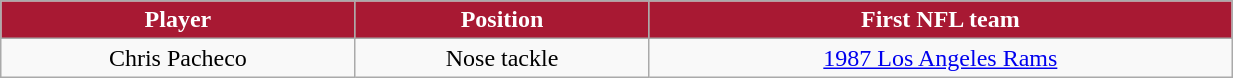<table class="wikitable" width="65%">
<tr align="center" style="background:#A81933;color:#FFFFFF;">
<td><strong>Player</strong></td>
<td><strong>Position</strong></td>
<td><strong>First NFL team</strong></td>
</tr>
<tr align="center" bgcolor="">
<td>Chris Pacheco</td>
<td>Nose tackle</td>
<td><a href='#'>1987 Los Angeles Rams</a></td>
</tr>
</table>
